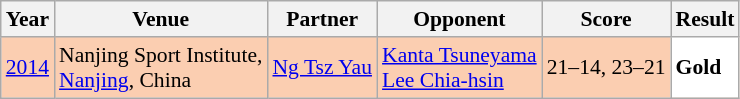<table class="sortable wikitable" style="font-size: 90%;">
<tr>
<th>Year</th>
<th>Venue</th>
<th>Partner</th>
<th>Opponent</th>
<th>Score</th>
<th>Result</th>
</tr>
<tr style="background:#FBCEB1">
<td align="center"><a href='#'>2014</a></td>
<td align="left">Nanjing Sport Institute,<br><a href='#'>Nanjing</a>, China</td>
<td align="left"> <a href='#'>Ng Tsz Yau</a></td>
<td align="left"> <a href='#'>Kanta Tsuneyama</a><br> <a href='#'>Lee Chia-hsin</a></td>
<td align="left">21–14, 23–21</td>
<td style="text-align:left; background:white"> <strong>Gold</strong></td>
</tr>
</table>
